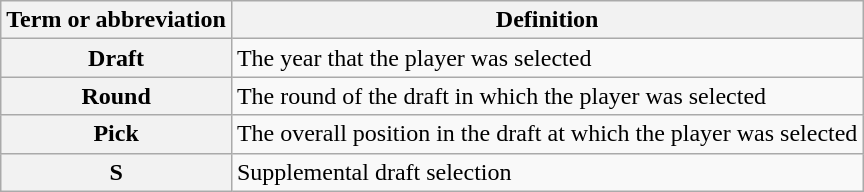<table class="wikitable">
<tr>
<th scope="col">Term or abbreviation</th>
<th scope="col">Definition</th>
</tr>
<tr>
<th scope="row">Draft</th>
<td>The year that the player was selected</td>
</tr>
<tr>
<th scope="row">Round</th>
<td>The round of the draft in which the player was selected</td>
</tr>
<tr>
<th scope="row">Pick</th>
<td>The overall position in the draft at which the player was selected<br></td>
</tr>
<tr>
<th scope="row">S</th>
<td>Supplemental draft selection</td>
</tr>
</table>
